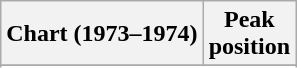<table class="wikitable sortable plainrowheaders" style="text-align:center">
<tr>
<th scope="col">Chart (1973–1974)</th>
<th scope="col">Peak<br> position</th>
</tr>
<tr>
</tr>
<tr>
</tr>
<tr>
</tr>
</table>
